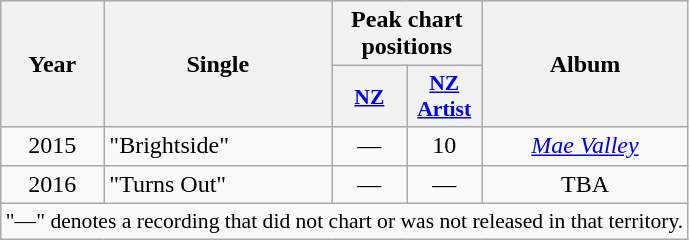<table class="wikitable plainrowheaders" style="text-align:center;">
<tr>
<th scope="col" rowspan="2">Year</th>
<th scope="col" rowspan="2">Single</th>
<th scope="col" colspan="2">Peak chart positions</th>
<th scope="col" rowspan="2">Album</th>
</tr>
<tr>
<th style="width:3em;font-size:90%;"><a href='#'>NZ</a></th>
<th style="width:3em;font-size:90%;"><a href='#'>NZ<br>Artist</a></th>
</tr>
<tr>
<td rowspan="1">2015</td>
<td align="left">"Brightside"</td>
<td>—</td>
<td>10</td>
<td rowspan="1"><em><a href='#'>Mae Valley</a></em></td>
</tr>
<tr>
<td>2016</td>
<td align="left">"Turns Out"</td>
<td>—</td>
<td>—</td>
<td>TBA</td>
</tr>
<tr>
<td colspan="5" style="font-size:90%">"—" denotes a recording that did not chart or was not released in that territory.</td>
</tr>
</table>
